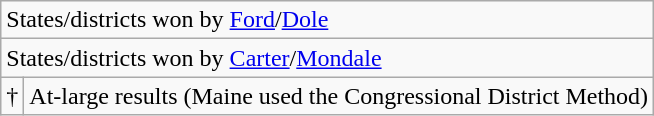<table class="wikitable">
<tr>
<td colspan=2>States/districts won by <a href='#'>Ford</a>/<a href='#'>Dole</a></td>
</tr>
<tr>
<td colspan=2>States/districts won by <a href='#'>Carter</a>/<a href='#'>Mondale</a></td>
</tr>
<tr>
<td>†</td>
<td>At-large results (Maine used the Congressional District Method)</td>
</tr>
</table>
